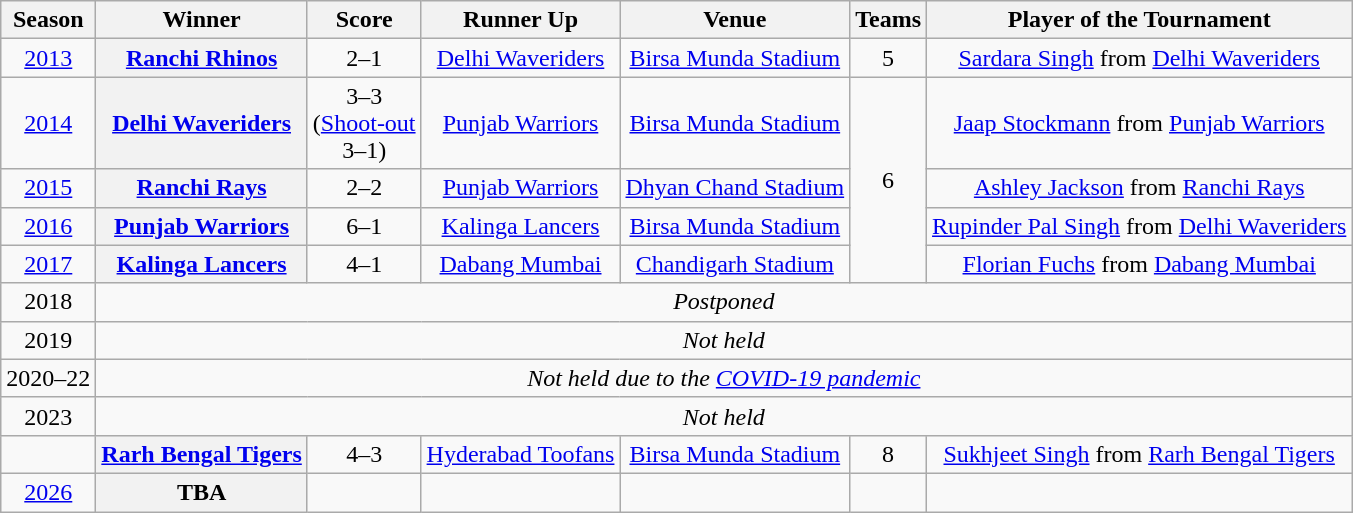<table class="wikitable" style="text-align: center;">
<tr>
<th>Season</th>
<th>Winner</th>
<th>Score</th>
<th>Runner Up</th>
<th>Venue</th>
<th>Teams</th>
<th>Player of the Tournament</th>
</tr>
<tr>
<td><a href='#'>2013</a></td>
<th><a href='#'>Ranchi Rhinos</a></th>
<td>2–1</td>
<td><a href='#'>Delhi Waveriders</a></td>
<td><a href='#'>Birsa Munda Stadium</a></td>
<td>5</td>
<td><a href='#'>Sardara Singh</a> from <a href='#'>Delhi Waveriders</a></td>
</tr>
<tr>
<td><a href='#'>2014</a></td>
<th><a href='#'>Delhi Waveriders</a></th>
<td>3–3 <br>(<a href='#'>Shoot-out</a><br>3–1)</td>
<td><a href='#'>Punjab Warriors</a></td>
<td><a href='#'>Birsa Munda Stadium</a></td>
<td rowspan=4>6</td>
<td><a href='#'>Jaap Stockmann</a> from <a href='#'>Punjab Warriors</a></td>
</tr>
<tr>
<td><a href='#'>2015</a></td>
<th><a href='#'>Ranchi Rays</a></th>
<td>2–2 <br></td>
<td><a href='#'>Punjab Warriors</a></td>
<td><a href='#'>Dhyan Chand Stadium</a></td>
<td><a href='#'>Ashley Jackson</a> from <a href='#'>Ranchi Rays</a></td>
</tr>
<tr>
<td><a href='#'>2016</a></td>
<th><a href='#'>Punjab Warriors</a></th>
<td>6–1</td>
<td><a href='#'>Kalinga Lancers</a></td>
<td><a href='#'>Birsa Munda Stadium</a></td>
<td><a href='#'>Rupinder Pal Singh</a> from <a href='#'>Delhi Waveriders</a></td>
</tr>
<tr>
<td><a href='#'>2017</a></td>
<th><a href='#'>Kalinga Lancers</a></th>
<td>4–1</td>
<td><a href='#'>Dabang Mumbai</a></td>
<td><a href='#'>Chandigarh Stadium</a></td>
<td><a href='#'>Florian Fuchs</a> from <a href='#'>Dabang Mumbai</a></td>
</tr>
<tr>
<td>2018</td>
<td colspan=6><em>Postponed</em></td>
</tr>
<tr>
<td>2019</td>
<td colspan=6><em>Not held</em></td>
</tr>
<tr>
<td>2020–22</td>
<td colspan=6><em>Not held due to the <a href='#'>COVID-19 pandemic</a></em></td>
</tr>
<tr>
<td>2023</td>
<td colspan=6><em>Not held</em></td>
</tr>
<tr>
<td></td>
<th><a href='#'>Rarh Bengal Tigers</a></th>
<td>4–3</td>
<td><a href='#'>Hyderabad Toofans</a></td>
<td><a href='#'>Birsa Munda Stadium</a></td>
<td>8</td>
<td><a href='#'>Sukhjeet Singh</a> from <a href='#'>Rarh Bengal Tigers</a></td>
</tr>
<tr>
<td><a href='#'>2026</a></td>
<th>TBA</th>
<td></td>
<td></td>
<td></td>
<td></td>
<td></td>
</tr>
</table>
